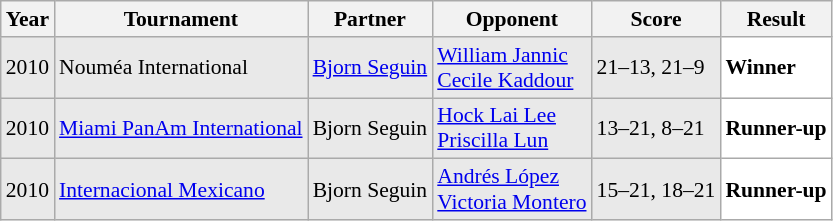<table class="sortable wikitable" style="font-size: 90%;">
<tr>
<th>Year</th>
<th>Tournament</th>
<th>Partner</th>
<th>Opponent</th>
<th>Score</th>
<th>Result</th>
</tr>
<tr style="background:#E9E9E9">
<td align="center">2010</td>
<td align="left">Nouméa International</td>
<td align="left"> <a href='#'>Bjorn Seguin</a></td>
<td align="left"> <a href='#'>William Jannic</a> <br>  <a href='#'>Cecile Kaddour</a></td>
<td align="left">21–13, 21–9</td>
<td style="text-align:left; background:white"> <strong>Winner</strong></td>
</tr>
<tr style="background:#E9E9E9">
<td align="center">2010</td>
<td align="left"><a href='#'>Miami PanAm International</a></td>
<td align="left"> Bjorn Seguin</td>
<td align="left"> <a href='#'>Hock Lai Lee</a> <br>  <a href='#'>Priscilla Lun</a></td>
<td align="left">13–21, 8–21</td>
<td style="text-align:left; background:white"> <strong>Runner-up</strong></td>
</tr>
<tr style="background:#E9E9E9">
<td align="center">2010</td>
<td align="left"><a href='#'>Internacional Mexicano</a></td>
<td align="left"> Bjorn Seguin</td>
<td align="left"> <a href='#'>Andrés López</a> <br>  <a href='#'>Victoria Montero</a></td>
<td align="left">15–21, 18–21</td>
<td style="text-align:left; background:white"> <strong>Runner-up</strong></td>
</tr>
</table>
